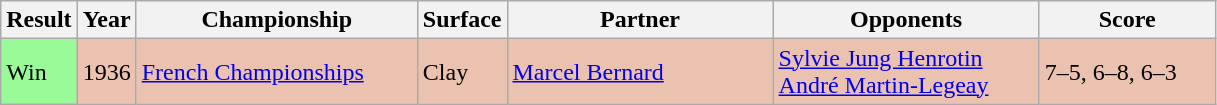<table class="sortable wikitable">
<tr>
<th style="width:40px">Result</th>
<th style="width:30px">Year</th>
<th style="width:180px">Championship</th>
<th style="width:50px">Surface</th>
<th style="width:170px">Partner</th>
<th style="width:170px">Opponents</th>
<th style="width:110px" class="unsortable">Score</th>
</tr>
<tr style="background:#ebc2af;">
<td style="background:#98fb98;">Win</td>
<td>1936</td>
<td><a href='#'>French Championships</a></td>
<td>Clay</td>
<td> <a href='#'>Marcel Bernard</a></td>
<td> <a href='#'>Sylvie Jung Henrotin</a><br> <a href='#'>André Martin-Legeay</a></td>
<td>7–5, 6–8, 6–3</td>
</tr>
</table>
